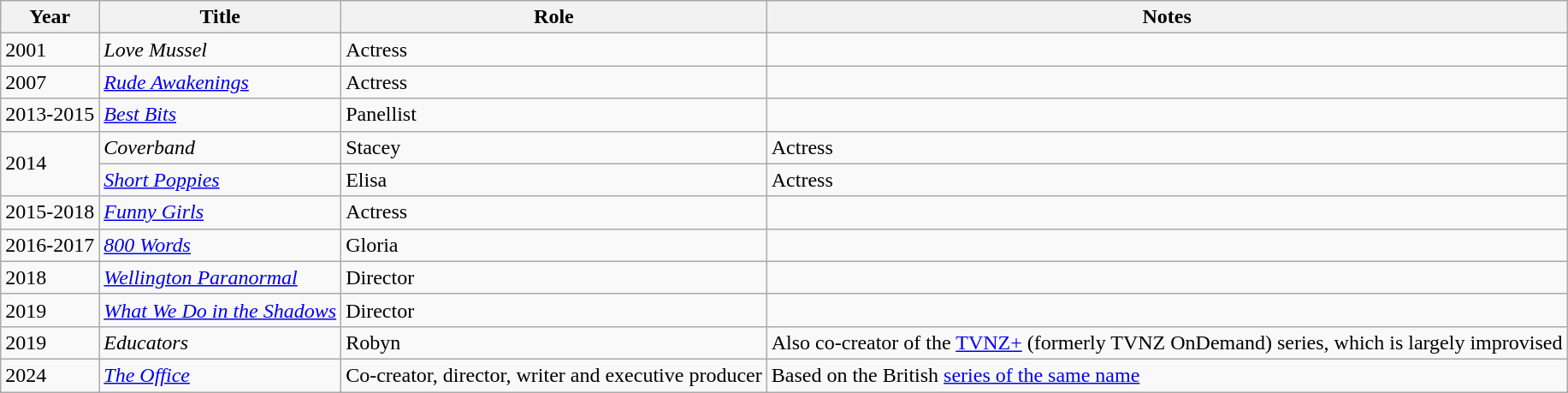<table class="wikitable">
<tr>
<th>Year</th>
<th>Title</th>
<th>Role</th>
<th>Notes</th>
</tr>
<tr>
<td>2001</td>
<td><em>Love Mussel</em></td>
<td>Actress</td>
<td></td>
</tr>
<tr>
<td>2007</td>
<td><em><a href='#'>Rude Awakenings</a></em></td>
<td>Actress</td>
<td></td>
</tr>
<tr>
<td>2013-2015</td>
<td><a href='#'><em>Best Bits</em></a></td>
<td>Panellist</td>
<td></td>
</tr>
<tr>
<td rowspan="2">2014</td>
<td><em>Coverband</em></td>
<td>Stacey</td>
<td>Actress</td>
</tr>
<tr>
<td><em><a href='#'>Short Poppies</a></em></td>
<td>Elisa</td>
<td>Actress</td>
</tr>
<tr>
<td>2015-2018</td>
<td><em><a href='#'>Funny Girls</a></em></td>
<td>Actress</td>
<td></td>
</tr>
<tr>
<td>2016-2017</td>
<td><em><a href='#'>800 Words</a></em></td>
<td>Gloria</td>
<td></td>
</tr>
<tr>
<td>2018</td>
<td><em><a href='#'>Wellington Paranormal</a></em></td>
<td>Director</td>
<td></td>
</tr>
<tr>
<td>2019</td>
<td><em><a href='#'>What We Do in the Shadows</a></em></td>
<td>Director</td>
<td></td>
</tr>
<tr>
<td>2019</td>
<td><em>Educators</em></td>
<td>Robyn</td>
<td>Also co-creator of the <a href='#'>TVNZ+</a> (formerly TVNZ OnDemand) series, which is largely improvised</td>
</tr>
<tr>
<td>2024</td>
<td><em><a href='#'>The Office</a></em></td>
<td>Co-creator, director, writer and executive producer</td>
<td>Based on the British <a href='#'>series of the same name</a></td>
</tr>
</table>
